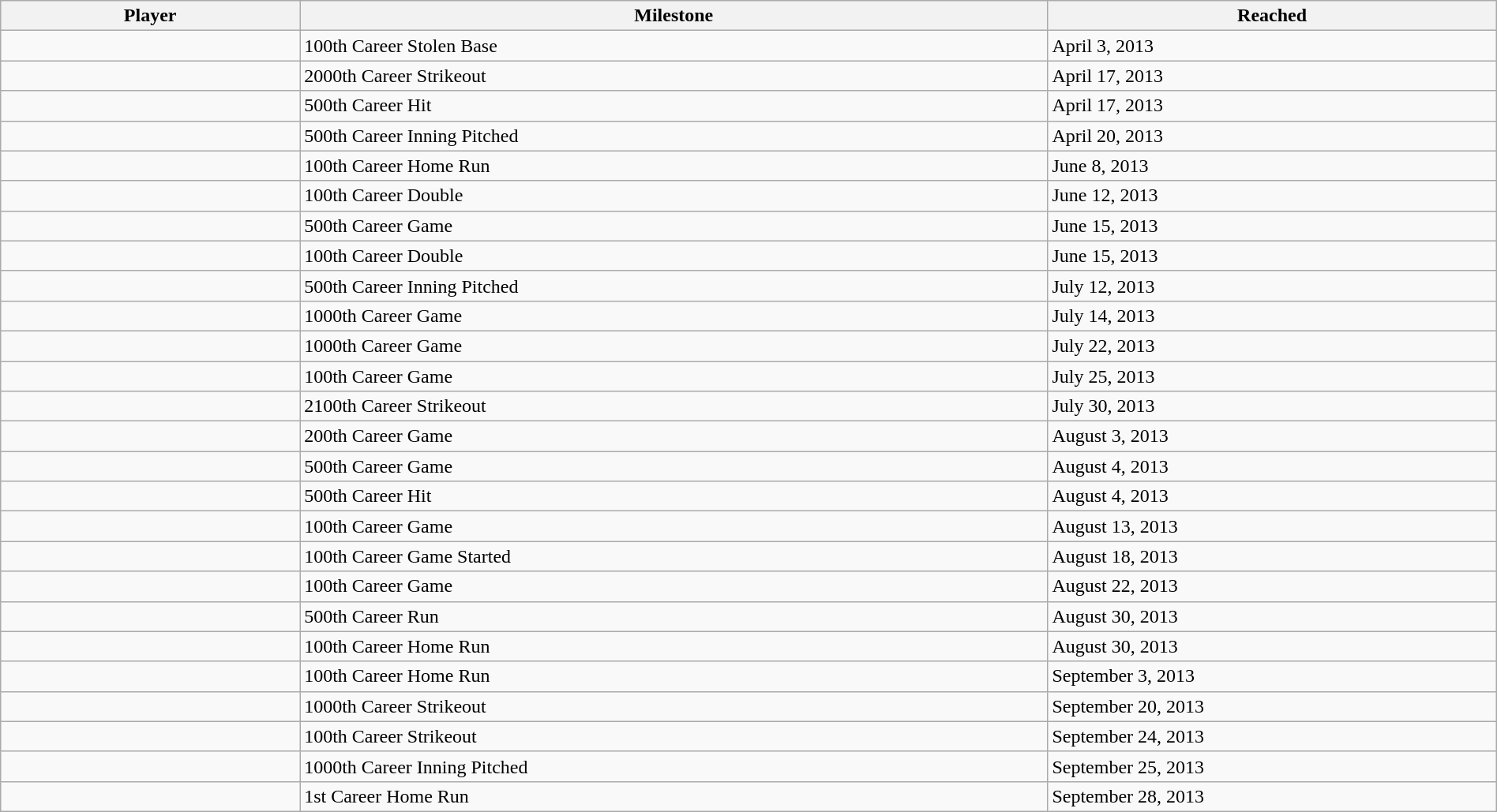<table class="wikitable sortable" style="width:100%;">
<tr align=center>
<th style="width:20%;">Player</th>
<th style="width:50%;">Milestone</th>
<th style="width:30%;" data-sort-type="date">Reached</th>
</tr>
<tr>
<td></td>
<td>100th Career Stolen Base</td>
<td>April 3, 2013</td>
</tr>
<tr>
<td></td>
<td>2000th Career Strikeout</td>
<td>April 17, 2013</td>
</tr>
<tr>
<td></td>
<td>500th Career Hit</td>
<td>April 17, 2013</td>
</tr>
<tr>
<td></td>
<td>500th Career Inning Pitched</td>
<td>April 20, 2013</td>
</tr>
<tr>
<td></td>
<td>100th Career Home Run</td>
<td>June 8, 2013</td>
</tr>
<tr>
<td></td>
<td>100th Career Double</td>
<td>June 12, 2013</td>
</tr>
<tr>
<td></td>
<td>500th Career Game</td>
<td>June 15, 2013</td>
</tr>
<tr>
<td></td>
<td>100th Career Double</td>
<td>June 15, 2013</td>
</tr>
<tr>
<td></td>
<td>500th Career Inning Pitched</td>
<td>July 12, 2013</td>
</tr>
<tr>
<td></td>
<td>1000th Career Game</td>
<td>July 14, 2013</td>
</tr>
<tr>
<td></td>
<td>1000th Career Game</td>
<td>July 22, 2013</td>
</tr>
<tr>
<td></td>
<td>100th Career Game</td>
<td>July 25, 2013</td>
</tr>
<tr>
<td></td>
<td>2100th Career Strikeout</td>
<td>July 30, 2013</td>
</tr>
<tr>
<td></td>
<td>200th Career Game</td>
<td>August 3, 2013</td>
</tr>
<tr>
<td></td>
<td>500th Career Game</td>
<td>August 4, 2013</td>
</tr>
<tr>
<td></td>
<td>500th Career Hit</td>
<td>August 4, 2013</td>
</tr>
<tr>
<td></td>
<td>100th Career Game</td>
<td>August 13, 2013</td>
</tr>
<tr>
<td></td>
<td>100th Career Game Started</td>
<td>August 18, 2013</td>
</tr>
<tr>
<td></td>
<td>100th Career Game</td>
<td>August 22, 2013</td>
</tr>
<tr>
<td></td>
<td>500th Career Run</td>
<td>August 30, 2013</td>
</tr>
<tr>
<td></td>
<td>100th Career Home Run</td>
<td>August 30, 2013</td>
</tr>
<tr>
<td></td>
<td>100th Career Home Run</td>
<td>September 3, 2013</td>
</tr>
<tr>
<td></td>
<td>1000th Career Strikeout</td>
<td>September 20, 2013</td>
</tr>
<tr>
<td></td>
<td>100th Career Strikeout</td>
<td>September 24, 2013</td>
</tr>
<tr>
<td></td>
<td>1000th Career Inning Pitched</td>
<td>September 25, 2013</td>
</tr>
<tr>
<td></td>
<td>1st Career Home Run</td>
<td>September 28, 2013</td>
</tr>
</table>
